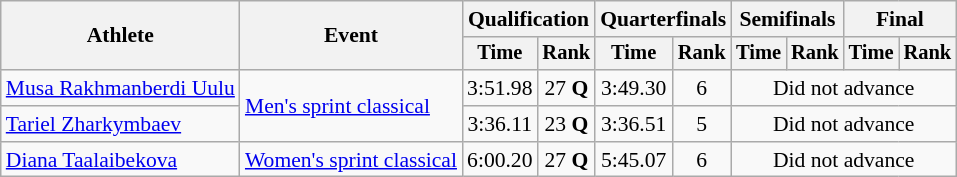<table class="wikitable" style="font-size:90%">
<tr>
<th rowspan=2>Athlete</th>
<th rowspan=2>Event</th>
<th colspan=2>Qualification</th>
<th colspan=2>Quarterfinals</th>
<th colspan=2>Semifinals</th>
<th colspan=2>Final</th>
</tr>
<tr style="font-size:95%">
<th>Time</th>
<th>Rank</th>
<th>Time</th>
<th>Rank</th>
<th>Time</th>
<th>Rank</th>
<th>Time</th>
<th>Rank</th>
</tr>
<tr align=center>
<td align=left><a href='#'>Musa Rakhmanberdi Uulu</a></td>
<td align=left rowspan=2><a href='#'>Men's sprint classical</a></td>
<td>3:51.98</td>
<td>27 <strong>Q</strong></td>
<td>3:49.30</td>
<td>6</td>
<td colspan=4>Did not advance</td>
</tr>
<tr align=center>
<td align=left><a href='#'>Tariel Zharkymbaev</a></td>
<td>3:36.11</td>
<td>23 <strong>Q</strong></td>
<td>3:36.51</td>
<td>5</td>
<td colspan=4>Did not advance</td>
</tr>
<tr align=center>
<td align=left><a href='#'>Diana Taalaibekova</a></td>
<td align=left><a href='#'>Women's sprint classical</a></td>
<td>6:00.20</td>
<td>27 <strong>Q</strong></td>
<td>5:45.07</td>
<td>6</td>
<td colspan=4>Did not advance</td>
</tr>
</table>
